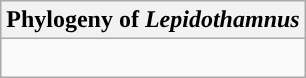<table class="wikitable">
<tr>
<th colspan=1>Phylogeny of <em>Lepidothamnus</em></th>
</tr>
<tr>
<td style="vertical-align:top"><br></td>
</tr>
</table>
